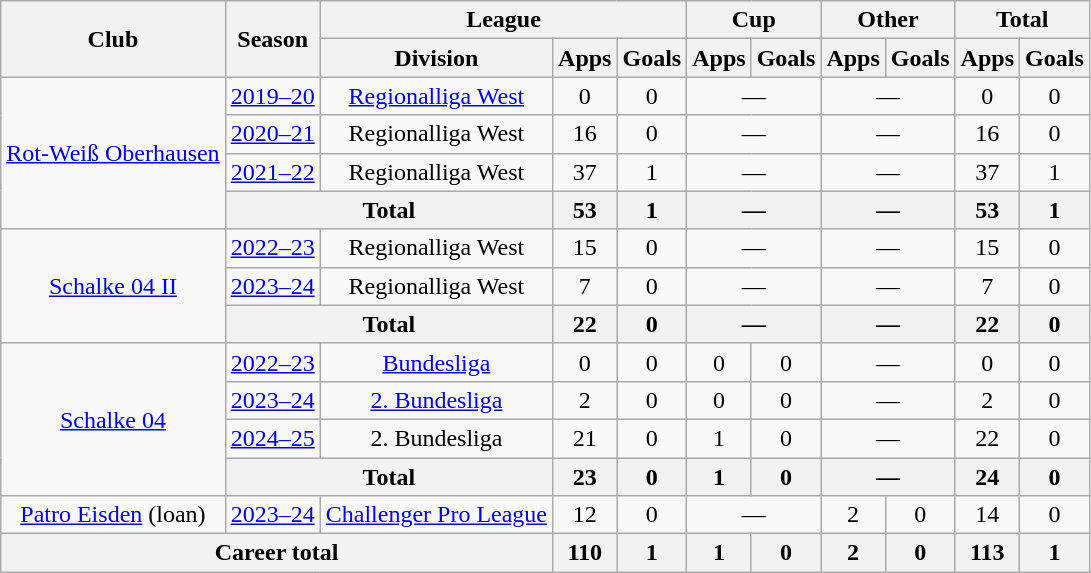<table class="wikitable nowrap" style="text-align:center">
<tr>
<th rowspan="2">Club</th>
<th rowspan="2">Season</th>
<th colspan="3">League</th>
<th colspan="2">Cup</th>
<th colspan="2">Other</th>
<th colspan="2">Total</th>
</tr>
<tr>
<th>Division</th>
<th>Apps</th>
<th>Goals</th>
<th>Apps</th>
<th>Goals</th>
<th>Apps</th>
<th>Goals</th>
<th>Apps</th>
<th>Goals</th>
</tr>
<tr>
<td rowspan="4"><a href='#'>Rot-Weiß Oberhausen</a></td>
<td><a href='#'>2019–20</a></td>
<td><a href='#'>Regionalliga West</a></td>
<td>0</td>
<td>0</td>
<td colspan="2">—</td>
<td colspan="2">—</td>
<td>0</td>
<td>0</td>
</tr>
<tr>
<td><a href='#'>2020–21</a></td>
<td>Regionalliga West</td>
<td>16</td>
<td>0</td>
<td colspan="2">—</td>
<td colspan="2">—</td>
<td>16</td>
<td>0</td>
</tr>
<tr>
<td><a href='#'>2021–22</a></td>
<td>Regionalliga West</td>
<td>37</td>
<td>1</td>
<td colspan="2">—</td>
<td colspan="2">—</td>
<td>37</td>
<td>1</td>
</tr>
<tr>
<th colspan="2">Total</th>
<th>53</th>
<th>1</th>
<th colspan=2>—</th>
<th colspan=2>—</th>
<th>53</th>
<th>1</th>
</tr>
<tr>
<td rowspan="3"><a href='#'>Schalke 04 II</a></td>
<td><a href='#'>2022–23</a></td>
<td>Regionalliga West</td>
<td>15</td>
<td>0</td>
<td colspan="2">—</td>
<td colspan="2">—</td>
<td>15</td>
<td>0</td>
</tr>
<tr>
<td><a href='#'>2023–24</a></td>
<td>Regionalliga West</td>
<td>7</td>
<td>0</td>
<td colspan="2">—</td>
<td colspan="2">—</td>
<td>7</td>
<td>0</td>
</tr>
<tr>
<th colspan="2">Total</th>
<th>22</th>
<th>0</th>
<th colspan=2>—</th>
<th colspan=2>—</th>
<th>22</th>
<th>0</th>
</tr>
<tr>
<td rowspan="4"><a href='#'>Schalke 04</a></td>
<td><a href='#'>2022–23</a></td>
<td><a href='#'>Bundesliga</a></td>
<td>0</td>
<td>0</td>
<td>0</td>
<td>0</td>
<td colspan="2">—</td>
<td>0</td>
<td>0</td>
</tr>
<tr>
<td><a href='#'>2023–24</a></td>
<td><a href='#'>2. Bundesliga</a></td>
<td>2</td>
<td>0</td>
<td>0</td>
<td>0</td>
<td colspan="2">—</td>
<td>2</td>
<td>0</td>
</tr>
<tr>
<td><a href='#'>2024–25</a></td>
<td>2. Bundesliga</td>
<td>21</td>
<td>0</td>
<td>1</td>
<td>0</td>
<td colspan="2">—</td>
<td>22</td>
<td>0</td>
</tr>
<tr>
<th colspan="2">Total</th>
<th>23</th>
<th>0</th>
<th>1</th>
<th>0</th>
<th colspan=2>—</th>
<th>24</th>
<th>0</th>
</tr>
<tr>
<td><a href='#'>Patro Eisden</a> (loan)</td>
<td><a href='#'>2023–24</a></td>
<td><a href='#'>Challenger Pro League</a></td>
<td>12</td>
<td>0</td>
<td colspan="2">—</td>
<td>2</td>
<td>0</td>
<td>14</td>
<td>0</td>
</tr>
<tr>
<th colspan="3">Career total</th>
<th>110</th>
<th>1</th>
<th>1</th>
<th>0</th>
<th>2</th>
<th>0</th>
<th>113</th>
<th>1</th>
</tr>
</table>
